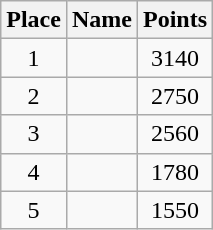<table class="wikitable" style="text-align:center">
<tr>
<th>Place</th>
<th>Name</th>
<th>Points</th>
</tr>
<tr>
<td>1</td>
<td align=left></td>
<td>3140</td>
</tr>
<tr>
<td>2</td>
<td align=left></td>
<td>2750</td>
</tr>
<tr>
<td>3</td>
<td align=left></td>
<td>2560</td>
</tr>
<tr>
<td>4</td>
<td align=left></td>
<td>1780</td>
</tr>
<tr>
<td>5</td>
<td align=left></td>
<td>1550</td>
</tr>
</table>
